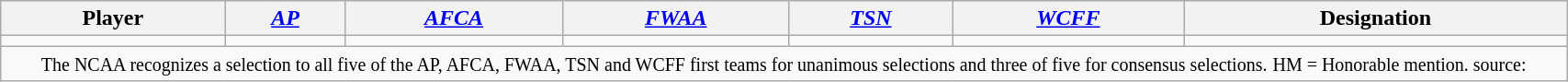<table class="wikitable" style="width: 90%;text-align: center;">
<tr>
<th style=>Player</th>
<th style=><a href='#'><span><em>AP</em></span></a></th>
<th style=><a href='#'><span><em>AFCA</em></span></a></th>
<th style=><a href='#'><span><em>FWAA</em></span></a></th>
<th style=><a href='#'><span><em>TSN</em></span></a></th>
<th style=><a href='#'><span><em>WCFF</em></span></a></th>
<th style=>Designation</th>
</tr>
<tr align="center">
<td></td>
<td></td>
<td></td>
<td></td>
<td></td>
<td></td>
<td></td>
</tr>
<tr align="center">
<td colspan=7><small>The NCAA recognizes a selection to all five of the AP, AFCA, FWAA, TSN and WCFF first teams for unanimous selections and three of five for consensus selections.</small> <small>HM = Honorable mention. source: </small></td>
</tr>
</table>
